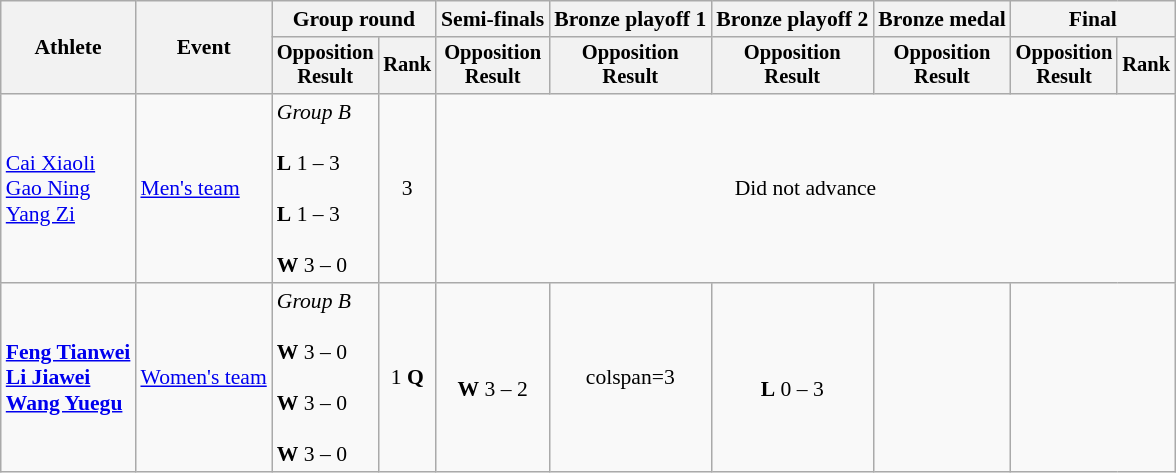<table class="wikitable" style="font-size:90%">
<tr>
<th rowspan="2">Athlete</th>
<th rowspan="2">Event</th>
<th colspan="2">Group round</th>
<th>Semi-finals</th>
<th>Bronze playoff 1</th>
<th>Bronze playoff 2</th>
<th>Bronze medal</th>
<th colspan=2>Final</th>
</tr>
<tr style="font-size:95%">
<th>Opposition<br>Result</th>
<th>Rank</th>
<th>Opposition<br>Result</th>
<th>Opposition<br>Result</th>
<th>Opposition<br>Result</th>
<th>Opposition<br>Result</th>
<th>Opposition<br>Result</th>
<th>Rank</th>
</tr>
<tr align=center>
<td align=left><a href='#'>Cai Xiaoli</a><br><a href='#'>Gao Ning</a><br><a href='#'>Yang Zi</a></td>
<td align=left><a href='#'>Men's team</a></td>
<td align=left><em>Group B</em><br><br><strong>L</strong> 1 – 3<br><br><strong>L</strong> 1 – 3<br><br><strong>W</strong> 3 – 0</td>
<td>3</td>
<td colspan=6>Did not advance</td>
</tr>
<tr align=center>
<td align=left><strong><a href='#'>Feng Tianwei</a><br><a href='#'>Li Jiawei</a><br><a href='#'>Wang Yuegu</a></strong></td>
<td align=left><a href='#'>Women's team</a></td>
<td align=left><em>Group B</em><br><br><strong>W</strong> 3 – 0<br><br><strong>W</strong> 3 – 0<br><br><strong>W</strong> 3 – 0</td>
<td>1 <strong>Q</strong></td>
<td><br><strong>W</strong> 3 – 2</td>
<td>colspan=3 </td>
<td><br><strong>L</strong> 0 – 3</td>
<td></td>
</tr>
</table>
